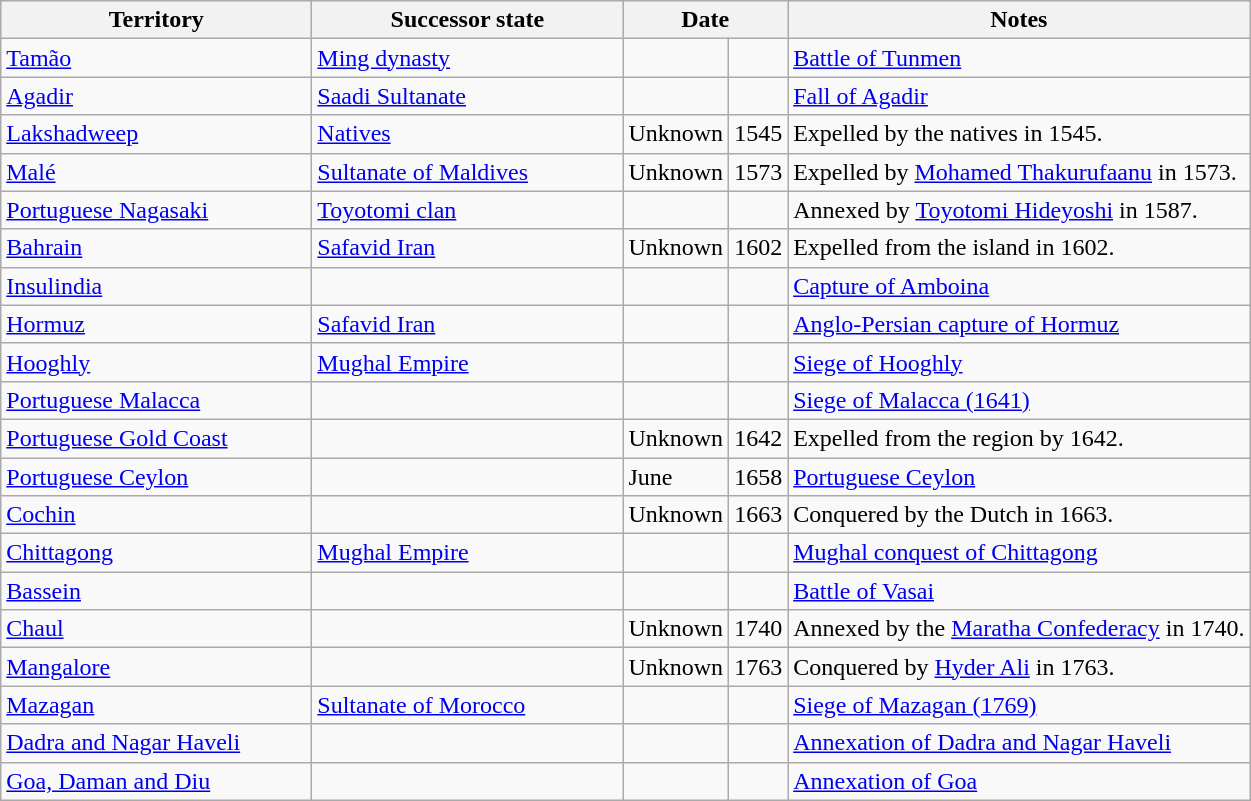<table class="wikitable">
<tr>
<th width=200px>Territory</th>
<th width=200px>Successor state</th>
<th colspan=2>Date</th>
<th>Notes</th>
</tr>
<tr>
<td> <a href='#'>Tamão</a></td>
<td> <a href='#'>Ming dynasty</a></td>
<td style="text-align:right;"></td>
<td style="text-align:center;"></td>
<td><a href='#'>Battle of Tunmen</a></td>
</tr>
<tr>
<td> <a href='#'>Agadir</a></td>
<td> <a href='#'>Saadi Sultanate</a></td>
<td style="text-align:right;"></td>
<td style="text-align:center;"></td>
<td><a href='#'>Fall of Agadir</a></td>
</tr>
<tr>
<td> <a href='#'>Lakshadweep</a></td>
<td><a href='#'>Natives</a></td>
<td>Unknown</td>
<td>1545</td>
<td>Expelled by the natives in 1545.</td>
</tr>
<tr>
<td> <a href='#'>Malé</a></td>
<td> <a href='#'>Sultanate of Maldives</a></td>
<td>Unknown</td>
<td>1573</td>
<td>Expelled by <a href='#'>Mohamed Thakurufaanu</a> in 1573.</td>
</tr>
<tr>
<td> <a href='#'>Portuguese Nagasaki</a></td>
<td> <a href='#'>Toyotomi clan</a></td>
<td style="text-align:right;"></td>
<td style="text-align:center;"></td>
<td>Annexed by <a href='#'>Toyotomi Hideyoshi</a> in 1587.</td>
</tr>
<tr>
<td> <a href='#'>Bahrain</a></td>
<td> <a href='#'>Safavid Iran</a></td>
<td>Unknown</td>
<td>1602</td>
<td>Expelled from the island in 1602.</td>
</tr>
<tr>
<td> <a href='#'>Insulindia</a></td>
<td></td>
<td style="text-align:right;"></td>
<td style="text-align:center;"></td>
<td><a href='#'>Capture of Amboina</a></td>
</tr>
<tr>
<td> <a href='#'>Hormuz</a></td>
<td> <a href='#'>Safavid Iran</a></td>
<td style="text-align:right;"></td>
<td style="text-align:center;"></td>
<td><a href='#'>Anglo-Persian capture of Hormuz</a></td>
</tr>
<tr>
<td> <a href='#'>Hooghly</a></td>
<td> <a href='#'>Mughal Empire</a></td>
<td style="text-align:right;"></td>
<td style="text-align:center;"></td>
<td><a href='#'>Siege of Hooghly</a></td>
</tr>
<tr>
<td> <a href='#'>Portuguese Malacca</a></td>
<td></td>
<td style="text-align:right;"></td>
<td style="text-align:center;"></td>
<td><a href='#'>Siege of Malacca (1641)</a></td>
</tr>
<tr>
<td> <a href='#'>Portuguese Gold Coast</a></td>
<td></td>
<td>Unknown</td>
<td>1642</td>
<td>Expelled from the region by 1642.</td>
</tr>
<tr>
<td> <a href='#'>Portuguese Ceylon</a></td>
<td></td>
<td>June</td>
<td>1658</td>
<td><a href='#'>Portuguese Ceylon</a></td>
</tr>
<tr>
<td> <a href='#'>Cochin</a></td>
<td></td>
<td>Unknown</td>
<td>1663</td>
<td>Conquered by the Dutch in 1663.</td>
</tr>
<tr>
<td> <a href='#'>Chittagong</a></td>
<td> <a href='#'>Mughal Empire</a></td>
<td style="text-align:right;"></td>
<td style="text-align:center;"></td>
<td><a href='#'>Mughal conquest of Chittagong</a></td>
</tr>
<tr>
<td> <a href='#'>Bassein</a></td>
<td></td>
<td style="text-align:right;"></td>
<td style="text-align:center;"></td>
<td><a href='#'>Battle of Vasai</a></td>
</tr>
<tr>
<td> <a href='#'>Chaul</a></td>
<td></td>
<td>Unknown</td>
<td>1740</td>
<td>Annexed by the <a href='#'>Maratha Confederacy</a> in 1740.</td>
</tr>
<tr>
<td> <a href='#'>Mangalore</a></td>
<td></td>
<td>Unknown</td>
<td>1763</td>
<td>Conquered by <a href='#'>Hyder Ali</a> in 1763.</td>
</tr>
<tr>
<td> <a href='#'>Mazagan</a></td>
<td> <a href='#'>Sultanate of Morocco</a></td>
<td style="text-align:right;"></td>
<td style="text-align:center;"></td>
<td><a href='#'>Siege of Mazagan (1769)</a></td>
</tr>
<tr>
<td> <a href='#'>Dadra and Nagar Haveli</a></td>
<td></td>
<td style="text-align:right;"></td>
<td style="text-align:center;"></td>
<td><a href='#'>Annexation of Dadra and Nagar Haveli</a></td>
</tr>
<tr>
<td> <a href='#'>Goa, Daman and Diu</a></td>
<td></td>
<td style="text-align:right;"></td>
<td style="text-align:center;"></td>
<td><a href='#'>Annexation of Goa</a></td>
</tr>
</table>
